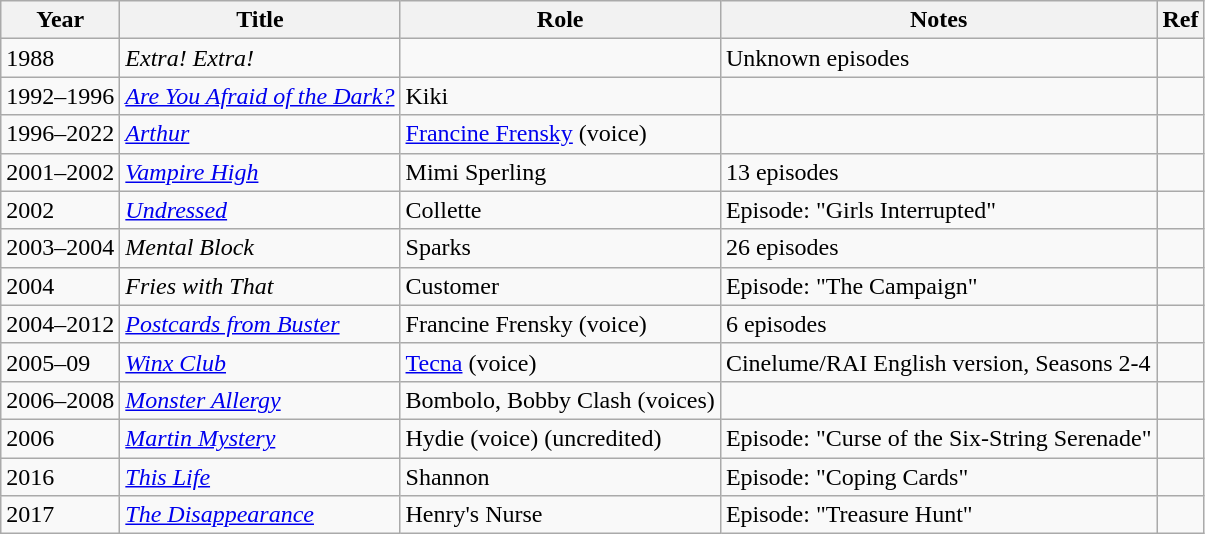<table class="wikitable sortable">
<tr>
<th>Year</th>
<th>Title</th>
<th>Role</th>
<th class="unsortable">Notes</th>
<th class="unsortable">Ref</th>
</tr>
<tr>
<td>1988</td>
<td><em>Extra! Extra!</em></td>
<td></td>
<td>Unknown episodes</td>
<td></td>
</tr>
<tr>
<td>1992–1996</td>
<td><em><a href='#'>Are You Afraid of the Dark?</a></em></td>
<td>Kiki</td>
<td></td>
<td></td>
</tr>
<tr>
<td>1996–2022</td>
<td><em><a href='#'>Arthur</a></em></td>
<td><a href='#'>Francine Frensky</a> (voice)</td>
<td></td>
<td></td>
</tr>
<tr>
<td>2001–2002</td>
<td><em><a href='#'>Vampire High</a></em></td>
<td>Mimi Sperling</td>
<td>13 episodes</td>
<td></td>
</tr>
<tr>
<td>2002</td>
<td><em><a href='#'>Undressed</a></em></td>
<td>Collette</td>
<td>Episode: "Girls Interrupted"</td>
<td></td>
</tr>
<tr>
<td>2003–2004</td>
<td><em>Mental Block</em></td>
<td>Sparks</td>
<td>26 episodes</td>
<td></td>
</tr>
<tr>
<td>2004</td>
<td><em>Fries with That</em></td>
<td>Customer</td>
<td>Episode: "The Campaign"</td>
<td></td>
</tr>
<tr>
<td>2004–2012</td>
<td><em><a href='#'>Postcards from Buster</a></em></td>
<td>Francine Frensky (voice)</td>
<td>6 episodes</td>
<td></td>
</tr>
<tr>
<td>2005–09</td>
<td><em><a href='#'>Winx Club</a></em></td>
<td><a href='#'>Tecna</a>  (voice)</td>
<td>Cinelume/RAI English version, Seasons 2-4</td>
<td></td>
</tr>
<tr>
<td>2006–2008</td>
<td><em><a href='#'>Monster Allergy</a></em></td>
<td>Bombolo, Bobby Clash (voices)</td>
<td></td>
<td></td>
</tr>
<tr>
<td>2006</td>
<td><em><a href='#'>Martin Mystery</a></em></td>
<td>Hydie (voice) (uncredited)</td>
<td>Episode: "Curse of the Six-String Serenade"</td>
<td></td>
</tr>
<tr>
<td>2016</td>
<td><em><a href='#'>This Life</a></em></td>
<td>Shannon</td>
<td>Episode: "Coping Cards"</td>
<td></td>
</tr>
<tr>
<td>2017</td>
<td data-sort-value="Disappearance, The"><em><a href='#'>The Disappearance</a></em></td>
<td>Henry's Nurse</td>
<td>Episode: "Treasure Hunt"</td>
<td></td>
</tr>
</table>
